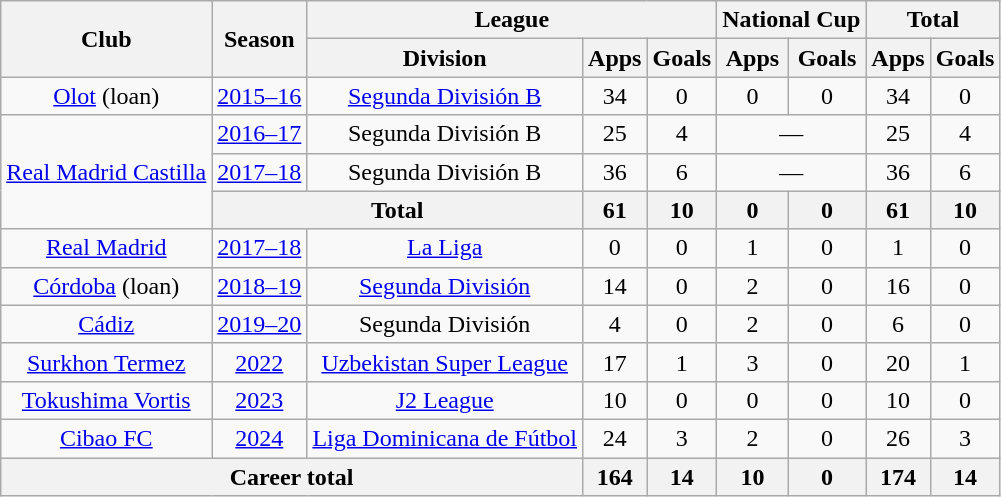<table class="wikitable" style="text-align:center">
<tr>
<th rowspan="2">Club</th>
<th rowspan="2">Season</th>
<th colspan="3">League</th>
<th colspan="2">National Cup</th>
<th colspan="2">Total</th>
</tr>
<tr>
<th>Division</th>
<th>Apps</th>
<th>Goals</th>
<th>Apps</th>
<th>Goals</th>
<th>Apps</th>
<th>Goals</th>
</tr>
<tr>
<td><a href='#'>Olot</a> (loan)</td>
<td><a href='#'>2015–16</a></td>
<td><a href='#'>Segunda División B</a></td>
<td>34</td>
<td>0</td>
<td>0</td>
<td>0</td>
<td>34</td>
<td>0</td>
</tr>
<tr>
<td rowspan="3"><a href='#'>Real Madrid Castilla</a></td>
<td><a href='#'>2016–17</a></td>
<td>Segunda División B</td>
<td>25</td>
<td>4</td>
<td colspan="2">—</td>
<td>25</td>
<td>4</td>
</tr>
<tr>
<td><a href='#'>2017–18</a></td>
<td>Segunda División B</td>
<td>36</td>
<td>6</td>
<td colspan="2">—</td>
<td>36</td>
<td>6</td>
</tr>
<tr>
<th colspan="2">Total</th>
<th>61</th>
<th>10</th>
<th>0</th>
<th>0</th>
<th>61</th>
<th>10</th>
</tr>
<tr>
<td><a href='#'>Real Madrid</a></td>
<td><a href='#'>2017–18</a></td>
<td><a href='#'>La Liga</a></td>
<td>0</td>
<td>0</td>
<td>1</td>
<td>0</td>
<td>1</td>
<td>0</td>
</tr>
<tr>
<td><a href='#'>Córdoba</a> (loan)</td>
<td><a href='#'>2018–19</a></td>
<td><a href='#'>Segunda División</a></td>
<td>14</td>
<td>0</td>
<td>2</td>
<td>0</td>
<td>16</td>
<td>0</td>
</tr>
<tr>
<td><a href='#'>Cádiz</a></td>
<td><a href='#'>2019–20</a></td>
<td>Segunda División</td>
<td>4</td>
<td>0</td>
<td>2</td>
<td>0</td>
<td>6</td>
<td>0</td>
</tr>
<tr>
<td><a href='#'>Surkhon Termez</a></td>
<td><a href='#'>2022</a></td>
<td><a href='#'>Uzbekistan Super League</a></td>
<td>17</td>
<td>1</td>
<td>3</td>
<td>0</td>
<td>20</td>
<td>1</td>
</tr>
<tr>
<td><a href='#'>Tokushima Vortis</a></td>
<td><a href='#'>2023</a></td>
<td><a href='#'>J2 League</a></td>
<td>10</td>
<td>0</td>
<td>0</td>
<td>0</td>
<td>10</td>
<td>0</td>
</tr>
<tr>
<td><a href='#'>Cibao FC</a></td>
<td><a href='#'>2024</a></td>
<td><a href='#'>Liga Dominicana de Fútbol</a></td>
<td>24</td>
<td>3</td>
<td>2</td>
<td>0</td>
<td>26</td>
<td>3</td>
</tr>
<tr>
<th colspan="3">Career total</th>
<th>164</th>
<th>14</th>
<th>10</th>
<th>0</th>
<th>174</th>
<th>14</th>
</tr>
</table>
